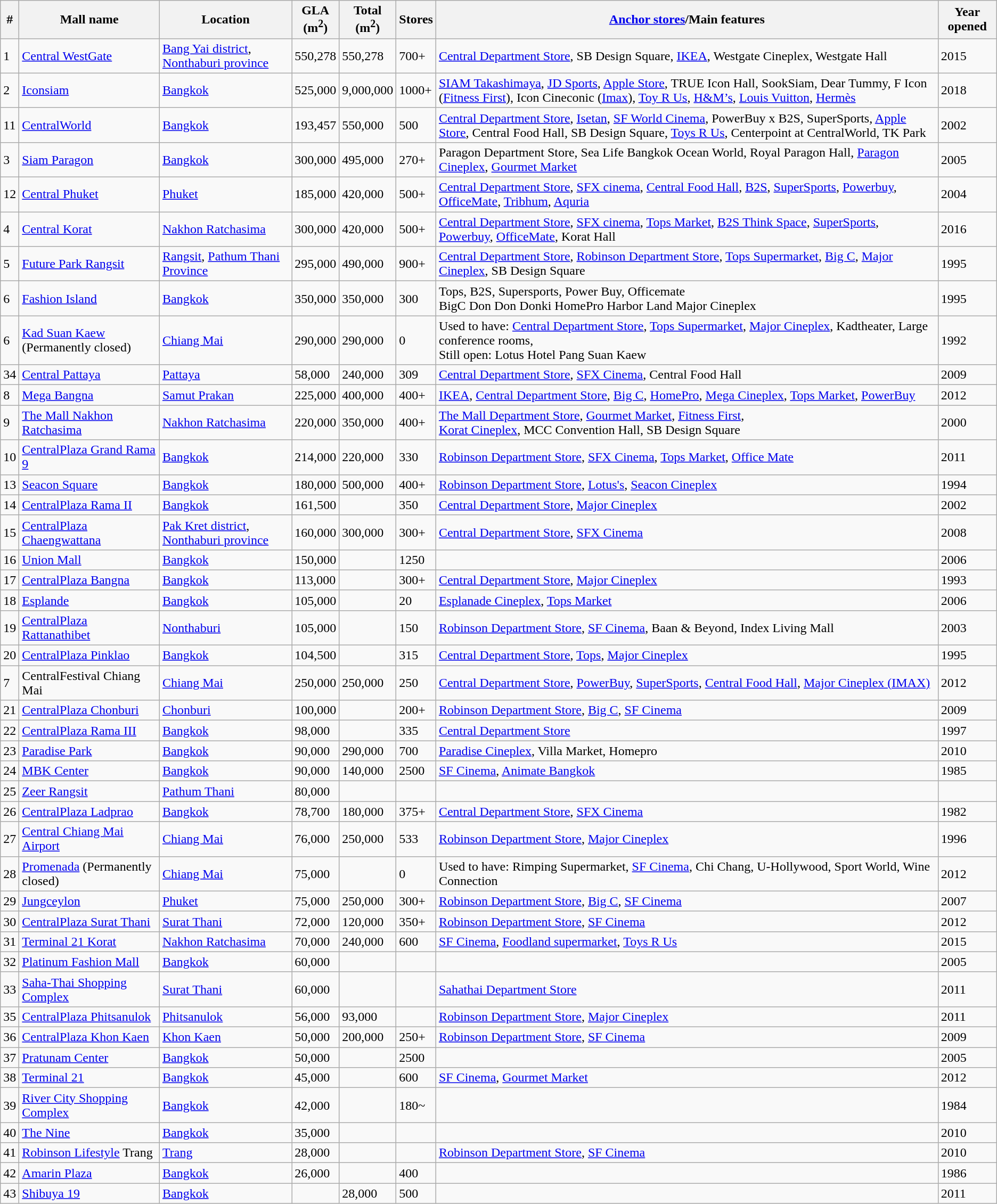<table class="wikitable sortable">
<tr>
<th>#</th>
<th>Mall name</th>
<th>Location</th>
<th>GLA<br>(m<sup>2</sup>)</th>
<th>Total<br>(m<sup>2</sup>)</th>
<th>Stores</th>
<th><a href='#'>Anchor stores</a>/Main features</th>
<th>Year opened</th>
</tr>
<tr>
<td>1</td>
<td><a href='#'>Central WestGate</a></td>
<td><a href='#'>Bang Yai district</a>, <a href='#'>Nonthaburi province</a></td>
<td>550,278</td>
<td>550,278</td>
<td>700+</td>
<td><a href='#'>Central Department Store</a>, SB Design Square, <a href='#'>IKEA</a>, Westgate Cineplex, Westgate Hall</td>
<td>2015</td>
</tr>
<tr>
<td>2</td>
<td><a href='#'>Iconsiam</a></td>
<td><a href='#'>Bangkok</a></td>
<td>525,000</td>
<td>9,000,000</td>
<td>1000+</td>
<td><a href='#'>SIAM Takashimaya</a>, <a href='#'>JD Sports</a>, <a href='#'>Apple Store</a>, TRUE Icon Hall, SookSiam, Dear Tummy, F Icon (<a href='#'>Fitness First</a>), Icon Cineconic (<a href='#'>Imax</a>), <a href='#'>Toy R Us</a>, <a href='#'>H&M’s</a>, <a href='#'>Louis Vuitton</a>, <a href='#'>Hermès</a></td>
<td>2018</td>
</tr>
<tr>
<td>11</td>
<td><a href='#'>CentralWorld</a></td>
<td><a href='#'>Bangkok</a></td>
<td>193,457</td>
<td>550,000</td>
<td>500</td>
<td><a href='#'>Central Department Store</a>, <a href='#'>Isetan</a>, <a href='#'>SF World Cinema</a>, PowerBuy x B2S, SuperSports, <a href='#'>Apple Store</a>, Central Food Hall, SB Design Square, <a href='#'>Toys R Us</a>, Centerpoint at CentralWorld, TK Park</td>
<td>2002</td>
</tr>
<tr>
<td>3</td>
<td><a href='#'>Siam Paragon</a></td>
<td><a href='#'>Bangkok</a></td>
<td>300,000</td>
<td>495,000</td>
<td>270+</td>
<td>Paragon Department Store, Sea Life Bangkok Ocean World, Royal Paragon Hall, <a href='#'>Paragon Cineplex</a>, <a href='#'>Gourmet Market</a></td>
<td>2005</td>
</tr>
<tr>
<td>12</td>
<td><a href='#'>Central Phuket</a></td>
<td><a href='#'>Phuket</a></td>
<td>185,000</td>
<td>420,000</td>
<td>500+</td>
<td><a href='#'>Central Department Store</a>, <a href='#'>SFX cinema</a>, <a href='#'>Central Food Hall</a>, <a href='#'>B2S</a>, <a href='#'>SuperSports</a>, <a href='#'>Powerbuy</a>, <a href='#'>OfficeMate</a>, <a href='#'>Tribhum</a>, <a href='#'>Aquria</a></td>
<td>2004</td>
</tr>
<tr>
<td>4</td>
<td><a href='#'>Central Korat</a></td>
<td><a href='#'>Nakhon Ratchasima</a></td>
<td>300,000</td>
<td>420,000</td>
<td>500+</td>
<td><a href='#'>Central Department Store</a>, <a href='#'>SFX cinema</a>, <a href='#'>Tops Market</a>, <a href='#'>B2S Think Space</a>, <a href='#'>SuperSports</a>, <a href='#'>Powerbuy</a>, <a href='#'>OfficeMate</a>, Korat Hall</td>
<td>2016</td>
</tr>
<tr>
<td>5</td>
<td><a href='#'>Future Park Rangsit</a></td>
<td><a href='#'>Rangsit</a>, <a href='#'>Pathum Thani Province</a></td>
<td>295,000</td>
<td>490,000</td>
<td>900+</td>
<td><a href='#'>Central Department Store</a>, <a href='#'>Robinson Department Store</a>, <a href='#'>Tops Supermarket</a>, <a href='#'>Big C</a>, <a href='#'>Major Cineplex</a>, SB Design Square</td>
<td>1995</td>
</tr>
<tr>
<td>6</td>
<td><a href='#'>Fashion Island</a></td>
<td><a href='#'>Bangkok</a></td>
<td>350,000</td>
<td>350,000</td>
<td>300</td>
<td>Tops, B2S, Supersports, Power Buy, Officemate<br>BigC
Don Don Donki
HomePro
Harbor Land
Major Cineplex</td>
<td>1995</td>
</tr>
<tr>
<td>6</td>
<td><a href='#'>Kad Suan Kaew</a> (Permanently closed)</td>
<td><a href='#'>Chiang Mai</a></td>
<td>290,000</td>
<td>290,000</td>
<td>0</td>
<td>Used to have: <a href='#'>Central Department Store</a>, <a href='#'>Tops Supermarket</a>, <a href='#'>Major Cineplex</a>, Kadtheater, Large conference rooms,<br>Still open: Lotus Hotel Pang Suan Kaew</td>
<td>1992</td>
</tr>
<tr>
<td>34</td>
<td><a href='#'>Central Pattaya</a></td>
<td><a href='#'>Pattaya</a></td>
<td>58,000</td>
<td>240,000</td>
<td>309</td>
<td><a href='#'>Central Department Store</a>, <a href='#'>SFX Cinema</a>, Central Food Hall</td>
<td>2009</td>
</tr>
<tr>
<td>8</td>
<td><a href='#'>Mega Bangna</a></td>
<td><a href='#'>Samut Prakan</a></td>
<td>225,000</td>
<td>400,000</td>
<td>400+</td>
<td><a href='#'>IKEA</a>, <a href='#'>Central Department Store</a>, <a href='#'>Big C</a>, <a href='#'>HomePro</a>, <a href='#'>Mega Cineplex</a>, <a href='#'>Tops Market</a>, <a href='#'>PowerBuy</a></td>
<td>2012</td>
</tr>
<tr>
<td>9</td>
<td><a href='#'>The Mall Nakhon Ratchasima</a></td>
<td><a href='#'>Nakhon Ratchasima</a></td>
<td>220,000</td>
<td>350,000</td>
<td>400+</td>
<td><a href='#'>The Mall Department Store</a>, <a href='#'>Gourmet Market</a>, <a href='#'>Fitness First</a>,<br><a href='#'>Korat Cineplex</a>, MCC Convention Hall, SB Design Square</td>
<td>2000</td>
</tr>
<tr>
<td>10</td>
<td><a href='#'>CentralPlaza Grand Rama 9</a></td>
<td><a href='#'>Bangkok</a></td>
<td>214,000</td>
<td>220,000</td>
<td>330</td>
<td><a href='#'>Robinson Department Store</a>, <a href='#'>SFX Cinema</a>, <a href='#'>Tops Market</a>, <a href='#'>Office Mate</a></td>
<td>2011</td>
</tr>
<tr>
<td>13</td>
<td><a href='#'>Seacon Square</a></td>
<td><a href='#'>Bangkok</a></td>
<td>180,000</td>
<td>500,000</td>
<td>400+</td>
<td><a href='#'>Robinson Department Store</a>, <a href='#'>Lotus's</a>, <a href='#'>Seacon Cineplex</a></td>
<td>1994</td>
</tr>
<tr>
<td>14</td>
<td><a href='#'>CentralPlaza Rama II</a></td>
<td><a href='#'>Bangkok</a></td>
<td>161,500</td>
<td></td>
<td>350</td>
<td><a href='#'>Central Department Store</a>, <a href='#'>Major Cineplex</a></td>
<td>2002</td>
</tr>
<tr>
<td>15</td>
<td><a href='#'>CentralPlaza Chaengwattana</a></td>
<td><a href='#'>Pak Kret district</a>, <a href='#'>Nonthaburi province</a></td>
<td>160,000</td>
<td>300,000</td>
<td>300+</td>
<td><a href='#'>Central Department Store</a>, <a href='#'>SFX Cinema</a></td>
<td>2008</td>
</tr>
<tr>
<td>16</td>
<td><a href='#'>Union Mall</a></td>
<td><a href='#'>Bangkok</a></td>
<td>150,000</td>
<td></td>
<td>1250</td>
<td></td>
<td>2006</td>
</tr>
<tr>
<td>17</td>
<td><a href='#'>CentralPlaza Bangna</a></td>
<td><a href='#'>Bangkok</a></td>
<td>113,000</td>
<td></td>
<td>300+</td>
<td><a href='#'>Central Department Store</a>, <a href='#'>Major Cineplex</a></td>
<td>1993</td>
</tr>
<tr>
<td>18</td>
<td><a href='#'>Esplande</a></td>
<td><a href='#'>Bangkok</a></td>
<td>105,000</td>
<td></td>
<td>20</td>
<td><a href='#'>Esplanade Cineplex</a>, <a href='#'>Tops Market</a></td>
<td>2006</td>
</tr>
<tr>
<td>19</td>
<td><a href='#'>CentralPlaza Rattanathibet</a></td>
<td><a href='#'>Nonthaburi</a></td>
<td>105,000</td>
<td></td>
<td>150</td>
<td><a href='#'>Robinson Department Store</a>, <a href='#'>SF Cinema</a>, Baan & Beyond, Index Living Mall</td>
<td>2003</td>
</tr>
<tr>
<td>20</td>
<td><a href='#'>CentralPlaza Pinklao</a></td>
<td><a href='#'>Bangkok</a></td>
<td>104,500</td>
<td></td>
<td>315</td>
<td><a href='#'>Central Department Store</a>, <a href='#'>Tops</a>, <a href='#'>Major Cineplex</a></td>
<td>1995</td>
</tr>
<tr>
<td>7</td>
<td>CentralFestival Chiang Mai</td>
<td><a href='#'>Chiang Mai</a></td>
<td>250,000</td>
<td>250,000</td>
<td>250</td>
<td><a href='#'>Central Department Store</a>, <a href='#'>PowerBuy</a>, <a href='#'>SuperSports</a>, <a href='#'>Central Food Hall</a>, <a href='#'>Major Cineplex (IMAX)</a></td>
<td>2012</td>
</tr>
<tr>
<td>21</td>
<td><a href='#'>CentralPlaza Chonburi</a></td>
<td><a href='#'>Chonburi</a></td>
<td>100,000</td>
<td></td>
<td>200+</td>
<td><a href='#'>Robinson Department Store</a>, <a href='#'>Big C</a>, <a href='#'>SF Cinema</a></td>
<td>2009</td>
</tr>
<tr>
<td>22</td>
<td><a href='#'>CentralPlaza Rama III</a></td>
<td><a href='#'>Bangkok</a></td>
<td>98,000</td>
<td></td>
<td>335</td>
<td><a href='#'>Central Department Store</a></td>
<td>1997</td>
</tr>
<tr>
<td>23</td>
<td><a href='#'>Paradise Park</a></td>
<td><a href='#'>Bangkok</a></td>
<td>90,000</td>
<td>290,000</td>
<td>700</td>
<td><a href='#'>Paradise Cineplex</a>, Villa Market, Homepro</td>
<td>2010</td>
</tr>
<tr>
<td>24</td>
<td><a href='#'>MBK Center</a></td>
<td><a href='#'>Bangkok</a></td>
<td>90,000</td>
<td>140,000</td>
<td>2500</td>
<td><a href='#'>SF Cinema</a>, <a href='#'>Animate Bangkok</a></td>
<td>1985</td>
</tr>
<tr>
<td>25</td>
<td><a href='#'>Zeer Rangsit</a></td>
<td><a href='#'>Pathum Thani</a></td>
<td>80,000</td>
<td></td>
<td></td>
<td></td>
<td></td>
</tr>
<tr>
<td>26</td>
<td><a href='#'>CentralPlaza Ladprao</a></td>
<td><a href='#'>Bangkok</a></td>
<td>78,700</td>
<td>180,000</td>
<td>375+</td>
<td><a href='#'>Central Department Store</a>, <a href='#'>SFX Cinema</a></td>
<td>1982</td>
</tr>
<tr>
<td>27</td>
<td><a href='#'>Central Chiang Mai Airport</a></td>
<td><a href='#'>Chiang Mai</a></td>
<td>76,000</td>
<td>250,000</td>
<td>533</td>
<td><a href='#'>Robinson Department Store</a>, <a href='#'>Major Cineplex</a></td>
<td>1996</td>
</tr>
<tr>
<td>28</td>
<td><a href='#'>Promenada</a> (Permanently closed)</td>
<td><a href='#'>Chiang Mai</a></td>
<td>75,000</td>
<td></td>
<td>0</td>
<td>Used to have: Rimping Supermarket, <a href='#'>SF Cinema</a>, Chi Chang, U-Hollywood, Sport World, Wine Connection</td>
<td>2012</td>
</tr>
<tr>
<td>29</td>
<td><a href='#'>Jungceylon</a></td>
<td><a href='#'>Phuket</a></td>
<td>75,000</td>
<td>250,000</td>
<td>300+</td>
<td><a href='#'>Robinson Department Store</a>, <a href='#'>Big C</a>, <a href='#'>SF Cinema</a></td>
<td>2007</td>
</tr>
<tr>
<td>30</td>
<td><a href='#'>CentralPlaza Surat Thani</a></td>
<td><a href='#'>Surat Thani</a></td>
<td>72,000</td>
<td>120,000</td>
<td>350+</td>
<td><a href='#'>Robinson Department Store</a>, <a href='#'>SF Cinema</a></td>
<td>2012</td>
</tr>
<tr>
<td>31</td>
<td><a href='#'>Terminal 21 Korat</a></td>
<td><a href='#'>Nakhon Ratchasima</a></td>
<td>70,000</td>
<td>240,000</td>
<td>600</td>
<td><a href='#'>SF Cinema</a>, <a href='#'>Foodland supermarket</a>, <a href='#'>Toys R Us</a></td>
<td>2015</td>
</tr>
<tr>
<td>32</td>
<td><a href='#'>Platinum Fashion Mall</a></td>
<td><a href='#'>Bangkok</a></td>
<td>60,000</td>
<td></td>
<td></td>
<td></td>
<td>2005</td>
</tr>
<tr>
<td>33</td>
<td><a href='#'>Saha-Thai Shopping Complex</a></td>
<td><a href='#'>Surat Thani</a></td>
<td>60,000</td>
<td></td>
<td></td>
<td><a href='#'>Sahathai Department Store</a></td>
<td>2011</td>
</tr>
<tr>
<td>35</td>
<td><a href='#'>CentralPlaza Phitsanulok</a></td>
<td><a href='#'>Phitsanulok</a></td>
<td>56,000</td>
<td>93,000</td>
<td></td>
<td><a href='#'>Robinson Department Store</a>, <a href='#'>Major Cineplex</a></td>
<td>2011</td>
</tr>
<tr>
<td>36</td>
<td><a href='#'>CentralPlaza Khon Kaen</a></td>
<td><a href='#'>Khon Kaen</a></td>
<td>50,000</td>
<td>200,000</td>
<td>250+</td>
<td><a href='#'>Robinson Department Store</a>, <a href='#'>SF Cinema</a></td>
<td>2009</td>
</tr>
<tr>
<td>37</td>
<td><a href='#'>Pratunam Center</a></td>
<td><a href='#'>Bangkok</a></td>
<td>50,000</td>
<td></td>
<td>2500</td>
<td></td>
<td>2005</td>
</tr>
<tr>
<td>38</td>
<td><a href='#'>Terminal 21</a></td>
<td><a href='#'>Bangkok</a></td>
<td>45,000</td>
<td></td>
<td>600</td>
<td><a href='#'>SF Cinema</a>, <a href='#'>Gourmet Market</a></td>
<td>2012</td>
</tr>
<tr>
<td>39</td>
<td><a href='#'>River City Shopping Complex</a></td>
<td><a href='#'>Bangkok</a></td>
<td>42,000</td>
<td></td>
<td>180~</td>
<td></td>
<td>1984</td>
</tr>
<tr>
<td>40</td>
<td><a href='#'>The Nine</a></td>
<td><a href='#'>Bangkok</a></td>
<td>35,000</td>
<td></td>
<td></td>
<td></td>
<td>2010</td>
</tr>
<tr>
<td>41</td>
<td><a href='#'>Robinson Lifestyle</a> Trang</td>
<td><a href='#'>Trang</a></td>
<td>28,000</td>
<td></td>
<td></td>
<td><a href='#'>Robinson Department Store</a>, <a href='#'>SF Cinema</a></td>
<td>2010</td>
</tr>
<tr>
<td>42</td>
<td><a href='#'>Amarin Plaza</a></td>
<td><a href='#'>Bangkok</a></td>
<td>26,000</td>
<td></td>
<td>400</td>
<td></td>
<td>1986</td>
</tr>
<tr>
<td>43</td>
<td><a href='#'>Shibuya 19</a></td>
<td><a href='#'>Bangkok</a></td>
<td></td>
<td>28,000</td>
<td>500</td>
<td></td>
<td>2011</td>
</tr>
</table>
